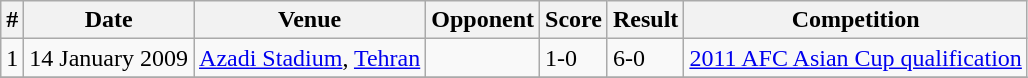<table class="wikitable">
<tr>
<th>#</th>
<th>Date</th>
<th>Venue</th>
<th>Opponent</th>
<th>Score</th>
<th>Result</th>
<th>Competition</th>
</tr>
<tr>
<td>1</td>
<td>14 January 2009</td>
<td><a href='#'>Azadi Stadium</a>, <a href='#'>Tehran</a></td>
<td></td>
<td>1-0</td>
<td>6-0</td>
<td><a href='#'>2011 AFC Asian Cup qualification</a></td>
</tr>
<tr>
</tr>
</table>
